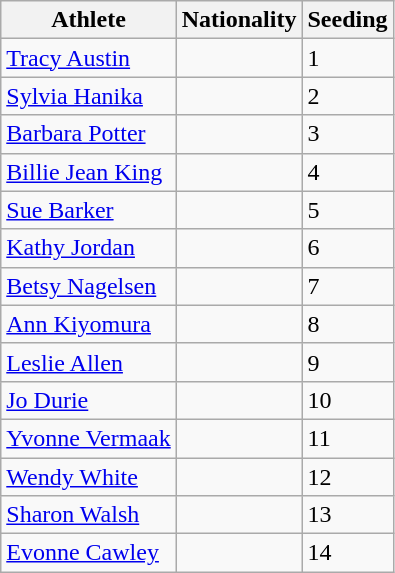<table class="wikitable" border="1">
<tr>
<th>Athlete</th>
<th>Nationality</th>
<th>Seeding</th>
</tr>
<tr>
<td><a href='#'>Tracy Austin</a></td>
<td></td>
<td>1</td>
</tr>
<tr>
<td><a href='#'>Sylvia Hanika</a></td>
<td></td>
<td>2</td>
</tr>
<tr>
<td><a href='#'>Barbara Potter</a></td>
<td></td>
<td>3</td>
</tr>
<tr>
<td><a href='#'>Billie Jean King</a></td>
<td></td>
<td>4</td>
</tr>
<tr>
<td><a href='#'>Sue Barker</a></td>
<td></td>
<td>5</td>
</tr>
<tr>
<td><a href='#'>Kathy Jordan</a></td>
<td></td>
<td>6</td>
</tr>
<tr>
<td><a href='#'>Betsy Nagelsen</a></td>
<td></td>
<td>7</td>
</tr>
<tr>
<td><a href='#'>Ann Kiyomura</a></td>
<td></td>
<td>8</td>
</tr>
<tr>
<td><a href='#'>Leslie Allen</a></td>
<td></td>
<td>9</td>
</tr>
<tr>
<td><a href='#'>Jo Durie</a></td>
<td></td>
<td>10</td>
</tr>
<tr>
<td><a href='#'>Yvonne Vermaak</a></td>
<td></td>
<td>11</td>
</tr>
<tr>
<td><a href='#'>Wendy White</a></td>
<td></td>
<td>12</td>
</tr>
<tr>
<td><a href='#'>Sharon Walsh</a></td>
<td></td>
<td>13</td>
</tr>
<tr>
<td><a href='#'>Evonne Cawley</a></td>
<td></td>
<td>14</td>
</tr>
</table>
